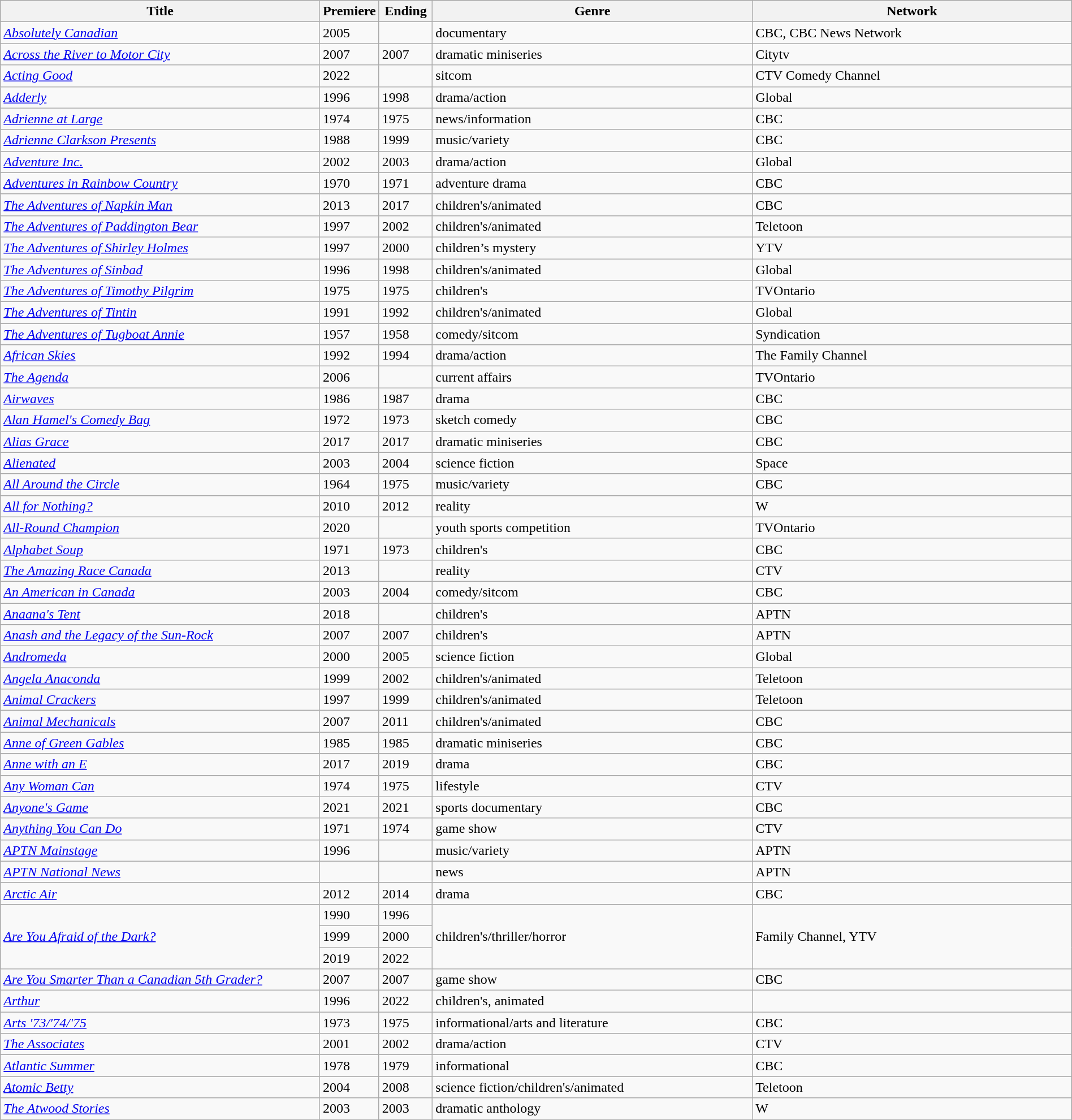<table class="wikitable" style="text-align:left; line-height:18px; width:100%;">
<tr>
<th scope="col" style="width:30%;">Title</th>
<th scope="col" style="width:5%;">Premiere</th>
<th scope="col" style="width:5%;">Ending</th>
<th scope="col" style="width:30%;">Genre</th>
<th scope="col" style="width:30%;">Network</th>
</tr>
<tr>
<td><em><a href='#'>Absolutely Canadian</a></em></td>
<td>2005</td>
<td></td>
<td>documentary</td>
<td>CBC, CBC News Network</td>
</tr>
<tr>
<td><em><a href='#'>Across the River to Motor City</a></em></td>
<td>2007</td>
<td>2007</td>
<td>dramatic miniseries</td>
<td>Citytv</td>
</tr>
<tr>
<td><em><a href='#'>Acting Good</a></em></td>
<td>2022</td>
<td></td>
<td>sitcom</td>
<td>CTV Comedy Channel</td>
</tr>
<tr>
<td><em><a href='#'>Adderly</a></em></td>
<td>1996</td>
<td>1998</td>
<td>drama/action</td>
<td>Global</td>
</tr>
<tr>
<td><em><a href='#'>Adrienne at Large</a></em></td>
<td>1974</td>
<td>1975</td>
<td>news/information</td>
<td>CBC</td>
</tr>
<tr>
<td><em><a href='#'>Adrienne Clarkson Presents</a></em></td>
<td>1988</td>
<td>1999</td>
<td>music/variety</td>
<td>CBC</td>
</tr>
<tr>
<td><em><a href='#'>Adventure Inc.</a></em></td>
<td>2002</td>
<td>2003</td>
<td>drama/action</td>
<td>Global</td>
</tr>
<tr>
<td><em><a href='#'>Adventures in Rainbow Country</a></em></td>
<td>1970</td>
<td>1971</td>
<td>adventure drama</td>
<td>CBC</td>
</tr>
<tr>
<td><em><a href='#'>The Adventures of Napkin Man</a></em></td>
<td>2013</td>
<td>2017</td>
<td>children's/animated</td>
<td>CBC</td>
</tr>
<tr>
<td><em><a href='#'>The Adventures of Paddington Bear</a></em></td>
<td>1997</td>
<td>2002</td>
<td>children's/animated</td>
<td>Teletoon</td>
</tr>
<tr>
<td><em><a href='#'>The Adventures of Shirley Holmes</a></em></td>
<td>1997</td>
<td>2000</td>
<td>children’s mystery</td>
<td>YTV</td>
</tr>
<tr>
<td><em><a href='#'>The Adventures of Sinbad</a></em></td>
<td>1996</td>
<td>1998</td>
<td>children's/animated</td>
<td>Global</td>
</tr>
<tr>
<td><em><a href='#'>The Adventures of Timothy Pilgrim</a></em></td>
<td>1975</td>
<td>1975</td>
<td>children's</td>
<td>TVOntario</td>
</tr>
<tr>
<td><em><a href='#'>The Adventures of Tintin</a></em></td>
<td>1991</td>
<td>1992</td>
<td>children's/animated</td>
<td>Global</td>
</tr>
<tr>
<td><em><a href='#'>The Adventures of Tugboat Annie</a></em></td>
<td>1957</td>
<td>1958</td>
<td>comedy/sitcom</td>
<td>Syndication</td>
</tr>
<tr>
<td><em><a href='#'>African Skies</a></em></td>
<td>1992</td>
<td>1994</td>
<td>drama/action</td>
<td>The Family Channel</td>
</tr>
<tr>
<td><em><a href='#'>The Agenda</a></em></td>
<td>2006</td>
<td></td>
<td>current affairs</td>
<td>TVOntario</td>
</tr>
<tr>
<td><em><a href='#'>Airwaves</a></em></td>
<td>1986</td>
<td>1987</td>
<td>drama</td>
<td>CBC</td>
</tr>
<tr>
<td><em><a href='#'>Alan Hamel's Comedy Bag</a></em></td>
<td>1972</td>
<td>1973</td>
<td>sketch comedy</td>
<td>CBC</td>
</tr>
<tr>
<td><em><a href='#'>Alias Grace</a></em></td>
<td>2017</td>
<td>2017</td>
<td>dramatic miniseries</td>
<td>CBC</td>
</tr>
<tr>
<td><em><a href='#'>Alienated</a></em></td>
<td>2003</td>
<td>2004</td>
<td>science fiction</td>
<td>Space</td>
</tr>
<tr>
<td><em><a href='#'>All Around the Circle</a></em></td>
<td>1964</td>
<td>1975</td>
<td>music/variety</td>
<td>CBC</td>
</tr>
<tr>
<td><em><a href='#'>All for Nothing?</a></em></td>
<td>2010</td>
<td>2012</td>
<td>reality</td>
<td>W</td>
</tr>
<tr>
<td><em><a href='#'>All-Round Champion</a></em></td>
<td>2020</td>
<td></td>
<td>youth sports competition</td>
<td>TVOntario</td>
</tr>
<tr>
<td><em><a href='#'>Alphabet Soup</a></em></td>
<td>1971</td>
<td>1973</td>
<td>children's</td>
<td>CBC</td>
</tr>
<tr>
<td><em><a href='#'>The Amazing Race Canada</a></em></td>
<td>2013</td>
<td></td>
<td>reality</td>
<td>CTV</td>
</tr>
<tr>
<td><em><a href='#'>An American in Canada</a></em></td>
<td>2003</td>
<td>2004</td>
<td>comedy/sitcom</td>
<td>CBC</td>
</tr>
<tr>
<td><em><a href='#'>Anaana's Tent</a></em></td>
<td>2018</td>
<td></td>
<td>children's</td>
<td>APTN</td>
</tr>
<tr>
<td><em><a href='#'>Anash and the Legacy of the Sun-Rock</a></em></td>
<td>2007</td>
<td>2007</td>
<td>children's</td>
<td>APTN</td>
</tr>
<tr>
<td><em><a href='#'>Andromeda</a></em></td>
<td>2000</td>
<td>2005</td>
<td>science fiction</td>
<td>Global</td>
</tr>
<tr>
<td><em><a href='#'>Angela Anaconda</a></em></td>
<td>1999</td>
<td>2002</td>
<td>children's/animated</td>
<td>Teletoon</td>
</tr>
<tr>
<td><em><a href='#'>Animal Crackers</a></em></td>
<td>1997</td>
<td>1999</td>
<td>children's/animated</td>
<td>Teletoon</td>
</tr>
<tr>
<td><em><a href='#'>Animal Mechanicals</a></em></td>
<td>2007</td>
<td>2011</td>
<td>children's/animated</td>
<td>CBC</td>
</tr>
<tr>
<td><em><a href='#'>Anne of Green Gables</a></em></td>
<td>1985</td>
<td>1985</td>
<td>dramatic miniseries</td>
<td>CBC</td>
</tr>
<tr>
<td><em><a href='#'>Anne with an E</a></em></td>
<td>2017</td>
<td>2019</td>
<td>drama</td>
<td>CBC</td>
</tr>
<tr>
<td><em><a href='#'>Any Woman Can</a></em></td>
<td>1974</td>
<td>1975</td>
<td>lifestyle</td>
<td>CTV</td>
</tr>
<tr>
<td><em><a href='#'>Anyone's Game</a></em></td>
<td>2021</td>
<td>2021</td>
<td>sports documentary</td>
<td>CBC</td>
</tr>
<tr>
<td><em><a href='#'>Anything You Can Do</a></em></td>
<td>1971</td>
<td>1974</td>
<td>game show</td>
<td>CTV</td>
</tr>
<tr>
<td><em><a href='#'>APTN Mainstage</a></em></td>
<td>1996</td>
<td></td>
<td>music/variety</td>
<td>APTN</td>
</tr>
<tr>
<td><em><a href='#'>APTN National News</a></em></td>
<td></td>
<td></td>
<td>news</td>
<td>APTN</td>
</tr>
<tr>
<td><em><a href='#'>Arctic Air</a></em></td>
<td>2012</td>
<td>2014</td>
<td>drama</td>
<td>CBC</td>
</tr>
<tr>
<td rowspan=3><em><a href='#'>Are You Afraid of the Dark?</a></em></td>
<td>1990</td>
<td>1996</td>
<td rowspan=3>children's/thriller/horror</td>
<td rowspan=3>Family Channel, YTV</td>
</tr>
<tr>
<td>1999</td>
<td>2000</td>
</tr>
<tr>
<td>2019</td>
<td>2022</td>
</tr>
<tr>
<td><em><a href='#'>Are You Smarter Than a Canadian 5th Grader?</a></em></td>
<td>2007</td>
<td>2007</td>
<td>game show</td>
<td>CBC</td>
</tr>
<tr>
<td><em><a href='#'>Arthur</a></em></td>
<td>1996</td>
<td>2022</td>
<td>children's, animated</td>
<td></td>
</tr>
<tr>
<td><em><a href='#'>Arts '73/'74/'75</a></em></td>
<td>1973</td>
<td>1975</td>
<td>informational/arts and literature</td>
<td>CBC</td>
</tr>
<tr>
<td><em><a href='#'>The Associates</a></em></td>
<td>2001</td>
<td>2002</td>
<td>drama/action</td>
<td>CTV</td>
</tr>
<tr>
<td><em><a href='#'>Atlantic Summer</a></em></td>
<td>1978</td>
<td>1979</td>
<td>informational</td>
<td>CBC</td>
</tr>
<tr>
<td><em><a href='#'>Atomic Betty</a></em></td>
<td>2004</td>
<td>2008</td>
<td>science fiction/children's/animated</td>
<td>Teletoon</td>
</tr>
<tr>
<td><em><a href='#'>The Atwood Stories</a></em></td>
<td>2003</td>
<td>2003</td>
<td>dramatic anthology</td>
<td>W</td>
</tr>
</table>
